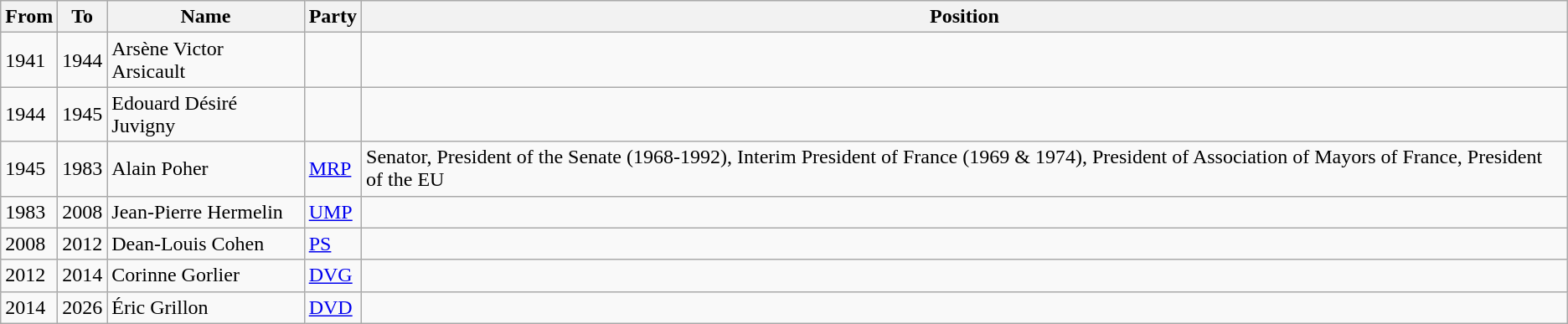<table class="wikitable">
<tr>
<th>From</th>
<th>To</th>
<th>Name</th>
<th>Party</th>
<th>Position</th>
</tr>
<tr>
<td>1941</td>
<td>1944</td>
<td>Arsène Victor Arsicault</td>
<td></td>
<td></td>
</tr>
<tr>
<td>1944</td>
<td>1945</td>
<td>Edouard Désiré Juvigny</td>
<td></td>
<td></td>
</tr>
<tr>
<td>1945</td>
<td>1983</td>
<td>Alain Poher</td>
<td><a href='#'>MRP</a></td>
<td>Senator, President of the Senate (1968-1992), Interim President of France (1969 & 1974), President of Association of Mayors of France, President of the EU</td>
</tr>
<tr>
<td>1983</td>
<td>2008</td>
<td>Jean-Pierre Hermelin</td>
<td><a href='#'>UMP</a></td>
<td></td>
</tr>
<tr>
<td>2008</td>
<td>2012</td>
<td>Dean-Louis Cohen</td>
<td><a href='#'>PS</a></td>
<td></td>
</tr>
<tr>
<td>2012</td>
<td>2014</td>
<td>Corinne Gorlier</td>
<td><a href='#'>DVG</a></td>
<td></td>
</tr>
<tr>
<td>2014</td>
<td>2026</td>
<td>Éric Grillon</td>
<td><a href='#'>DVD</a></td>
<td></td>
</tr>
</table>
